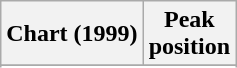<table class="wikitable sortable plainrowheaders" style="text-align:center">
<tr>
<th scope="col">Chart (1999)</th>
<th scope="col">Peak<br>position</th>
</tr>
<tr>
</tr>
<tr>
</tr>
</table>
